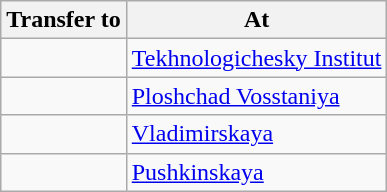<table class="wikitable" style="border-collapse: collapse; text-align: left;">
<tr>
<th>Transfer to</th>
<th>At</th>
</tr>
<tr>
<td></td>
<td><a href='#'>Tekhnologichesky Institut</a></td>
</tr>
<tr>
<td></td>
<td><a href='#'>Ploshchad Vosstaniya</a></td>
</tr>
<tr>
<td></td>
<td><a href='#'>Vladimirskaya</a></td>
</tr>
<tr>
<td></td>
<td><a href='#'>Pushkinskaya</a></td>
</tr>
</table>
